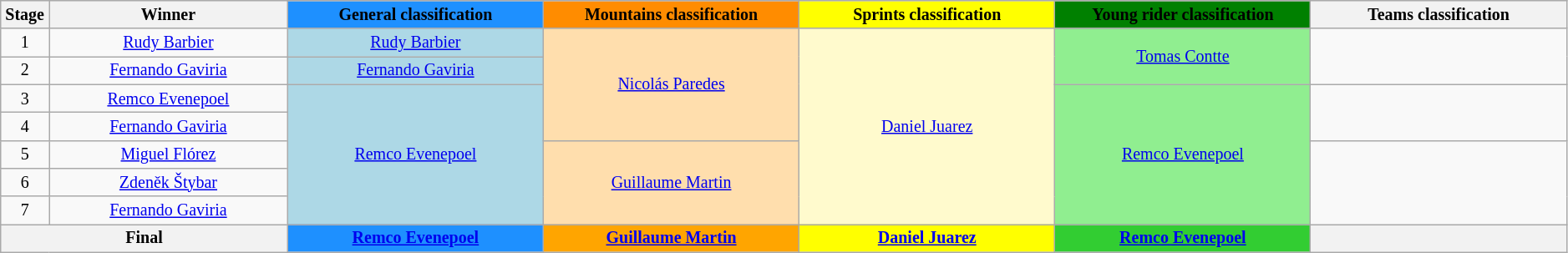<table class="wikitable" style="text-align: center; font-size:smaller;">
<tr style="background:#EFEFEF;">
<th scope=col width="1%">Stage</th>
<th scope=col width="14%">Winner</th>
<th style="background:dodgerblue;" width="15%">General classification<br></th>
<th style="background:#FF8C00;" width="15%">Mountains classification<br></th>
<th style="background:yellow;" width="15%">Sprints classification<br></th>
<th style="background:green;" width="15%">Young rider classification<br></th>
<th width="15%">Teams classification</th>
</tr>
<tr>
<td>1</td>
<td><a href='#'>Rudy Barbier</a></td>
<td style="background:#ADD8E6;"><a href='#'>Rudy Barbier</a></td>
<td style="background:navajowhite;" rowspan="4"><a href='#'>Nicolás Paredes</a></td>
<td style="background:LemonChiffon;" rowspan="7"><a href='#'>Daniel Juarez</a></td>
<td style="background:lightgreen;" rowspan="2"><a href='#'>Tomas Contte</a></td>
<td rowspan="2"></td>
</tr>
<tr>
<td>2</td>
<td><a href='#'>Fernando Gaviria</a></td>
<td style="background:#ADD8E6;"><a href='#'>Fernando Gaviria</a></td>
</tr>
<tr>
<td>3</td>
<td><a href='#'>Remco Evenepoel</a></td>
<td style="background:#ADD8E6;" rowspan="5"><a href='#'>Remco Evenepoel</a></td>
<td style="background:lightgreen;" rowspan="5"><a href='#'>Remco Evenepoel</a></td>
<td rowspan="2"></td>
</tr>
<tr>
<td>4</td>
<td><a href='#'>Fernando Gaviria</a></td>
</tr>
<tr>
<td>5</td>
<td><a href='#'>Miguel Flórez</a></td>
<td style="background:navajowhite;" rowspan="3"><a href='#'>Guillaume Martin</a></td>
<td rowspan="3"></td>
</tr>
<tr>
<td>6</td>
<td><a href='#'>Zdeněk Štybar</a></td>
</tr>
<tr>
<td>7</td>
<td><a href='#'>Fernando Gaviria</a></td>
</tr>
<tr>
<th scope=row colspan=2>Final</th>
<th style="background:dodgerblue;" width="15%"><a href='#'>Remco Evenepoel</a></th>
<th style="background:orange;" width="15%"><a href='#'>Guillaume Martin</a></th>
<th style="background:yellow;" width="15%"><a href='#'>Daniel Juarez</a></th>
<th style="background:limegreen;" width="15%"><a href='#'>Remco Evenepoel</a></th>
<th width="15%"></th>
</tr>
</table>
